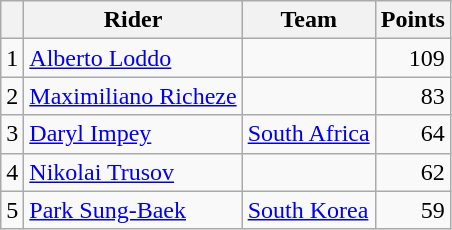<table class=wikitable>
<tr>
<th></th>
<th>Rider</th>
<th>Team</th>
<th>Points</th>
</tr>
<tr>
<td>1</td>
<td> <a href='#'>Alberto Loddo</a> </td>
<td></td>
<td align=right>109</td>
</tr>
<tr>
<td>2</td>
<td> <a href='#'>Maximiliano Richeze</a></td>
<td></td>
<td align=right>83</td>
</tr>
<tr>
<td>3</td>
<td> <a href='#'>Daryl Impey</a></td>
<td><a href='#'>South Africa</a></td>
<td align=right>64</td>
</tr>
<tr>
<td>4</td>
<td> <a href='#'>Nikolai Trusov</a></td>
<td></td>
<td align=right>62</td>
</tr>
<tr>
<td>5</td>
<td> <a href='#'>Park Sung-Baek</a></td>
<td><a href='#'>South Korea</a></td>
<td align=right>59</td>
</tr>
</table>
